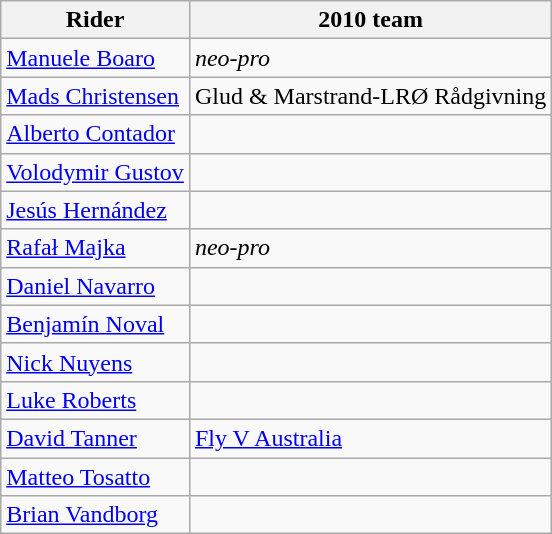<table class="wikitable">
<tr>
<th>Rider</th>
<th>2010 team</th>
</tr>
<tr>
<td><a href='#'>Manuele Boaro</a></td>
<td><em>neo-pro</em></td>
</tr>
<tr>
<td><a href='#'>Mads Christensen</a></td>
<td>Glud & Marstrand-LRØ Rådgivning</td>
</tr>
<tr>
<td><a href='#'>Alberto Contador</a></td>
<td></td>
</tr>
<tr>
<td><a href='#'>Volodymir Gustov</a></td>
<td></td>
</tr>
<tr>
<td><a href='#'>Jesús Hernández</a></td>
<td></td>
</tr>
<tr>
<td><a href='#'>Rafał Majka</a></td>
<td><em>neo-pro</em></td>
</tr>
<tr>
<td><a href='#'>Daniel Navarro</a></td>
<td></td>
</tr>
<tr>
<td><a href='#'>Benjamín Noval</a></td>
<td></td>
</tr>
<tr>
<td><a href='#'>Nick Nuyens</a></td>
<td></td>
</tr>
<tr>
<td><a href='#'>Luke Roberts</a></td>
<td></td>
</tr>
<tr>
<td><a href='#'>David Tanner</a></td>
<td><a href='#'>Fly V Australia</a></td>
</tr>
<tr>
<td><a href='#'>Matteo Tosatto</a></td>
<td></td>
</tr>
<tr>
<td><a href='#'>Brian Vandborg</a></td>
<td></td>
</tr>
</table>
